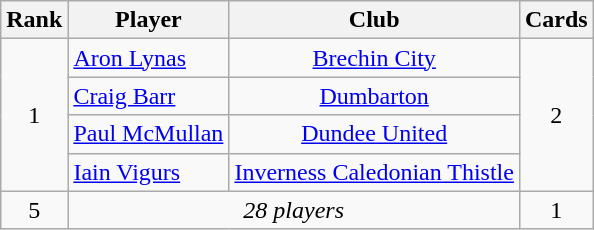<table class="wikitable" style="text-align:center">
<tr>
<th>Rank</th>
<th>Player</th>
<th>Club</th>
<th>Cards</th>
</tr>
<tr>
<td rowspan="4">1</td>
<td align="left"> <a href='#'>Aron Lynas</a></td>
<td><a href='#'>Brechin City</a></td>
<td rowspan="4">2</td>
</tr>
<tr>
<td align="left"> <a href='#'>Craig Barr</a></td>
<td><a href='#'>Dumbarton</a></td>
</tr>
<tr>
<td align="left"> <a href='#'>Paul McMullan</a></td>
<td><a href='#'>Dundee United</a></td>
</tr>
<tr>
<td align="left"> <a href='#'>Iain Vigurs</a></td>
<td><a href='#'>Inverness Caledonian Thistle</a></td>
</tr>
<tr>
<td>5</td>
<td colspan="2"><em>28 players</em></td>
<td>1</td>
</tr>
</table>
